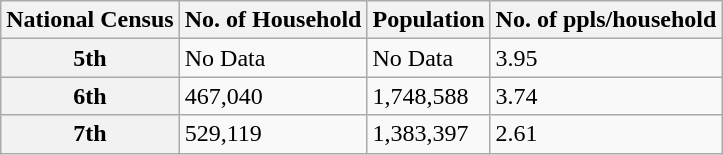<table class="wikitable">
<tr>
<th>National Census</th>
<th>No. of Household</th>
<th>Population</th>
<th>No. of ppls/household</th>
</tr>
<tr>
<th>5th</th>
<td>No Data</td>
<td>No Data</td>
<td>3.95</td>
</tr>
<tr>
<th>6th</th>
<td>467,040</td>
<td>1,748,588</td>
<td>3.74</td>
</tr>
<tr>
<th>7th</th>
<td>529,119</td>
<td>1,383,397</td>
<td>2.61</td>
</tr>
</table>
